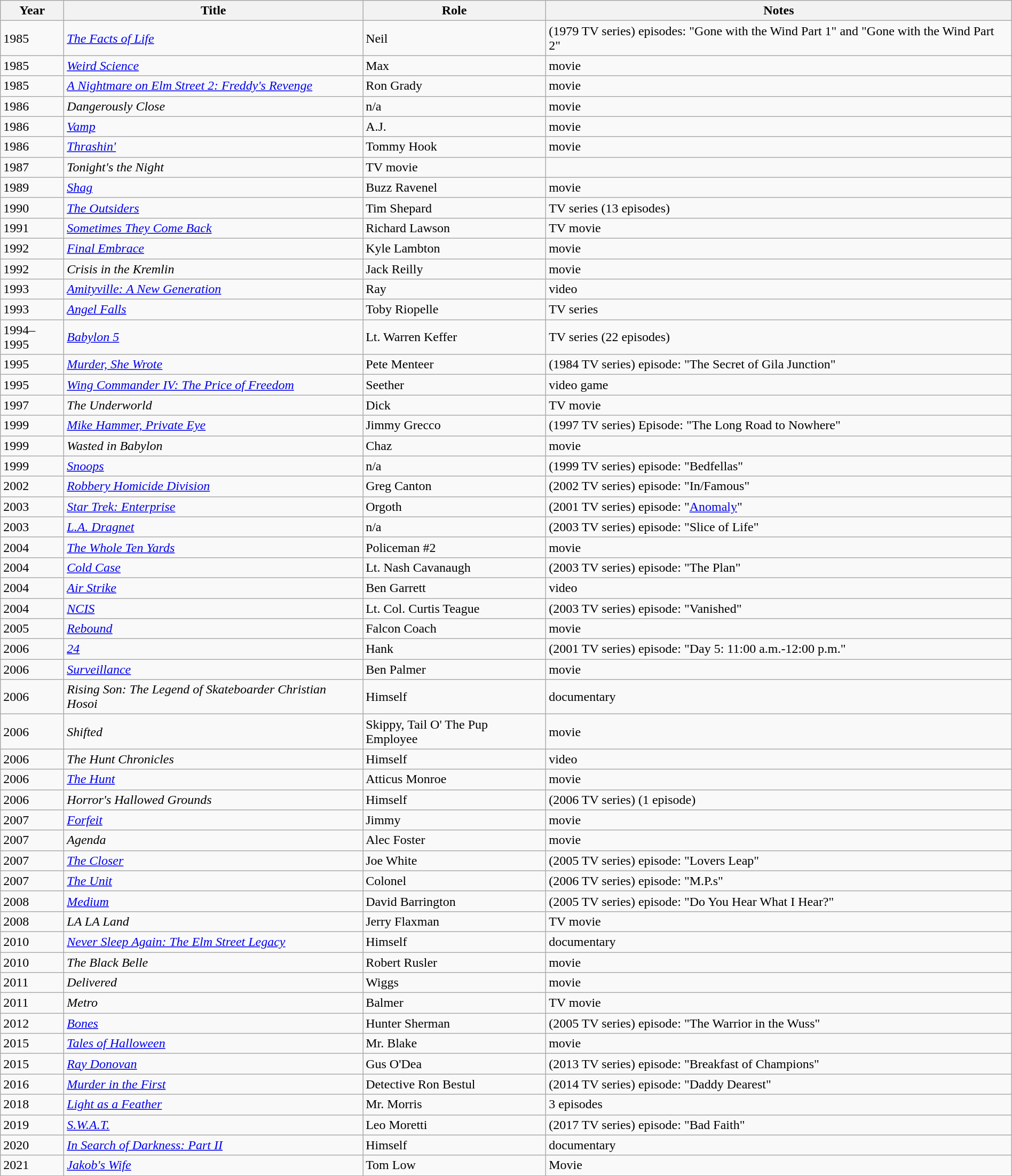<table class="wikitable sortable" width=100% margin=auto>
<tr>
<th>Year</th>
<th>Title</th>
<th>Role</th>
<th>Notes</th>
</tr>
<tr>
<td>1985</td>
<td><em><a href='#'>The Facts of Life</a></em></td>
<td>Neil</td>
<td>(1979 TV series) episodes: "Gone with the Wind Part 1" and "Gone with the Wind Part 2"</td>
</tr>
<tr>
<td>1985</td>
<td><em><a href='#'>Weird Science</a></em></td>
<td>Max</td>
<td>movie</td>
</tr>
<tr>
<td>1985</td>
<td><em><a href='#'>A Nightmare on Elm Street 2: Freddy's Revenge</a></em></td>
<td>Ron Grady</td>
<td>movie</td>
</tr>
<tr>
<td>1986</td>
<td><em>Dangerously Close</em></td>
<td>n/a</td>
<td>movie</td>
</tr>
<tr>
<td>1986</td>
<td><em><a href='#'>Vamp</a></em></td>
<td>A.J.</td>
<td>movie</td>
</tr>
<tr>
<td>1986</td>
<td><em><a href='#'>Thrashin'</a></em></td>
<td>Tommy Hook</td>
<td>movie</td>
</tr>
<tr>
<td>1987</td>
<td><em>Tonight's the Night</em></td>
<td Kenny Costner>TV movie</td>
</tr>
<tr>
<td>1989</td>
<td><em><a href='#'>Shag</a></em></td>
<td>Buzz Ravenel</td>
<td>movie</td>
</tr>
<tr>
<td>1990</td>
<td><em><a href='#'>The Outsiders</a></em></td>
<td>Tim Shepard</td>
<td>TV series (13 episodes)</td>
</tr>
<tr>
<td>1991</td>
<td><em><a href='#'>Sometimes They Come Back</a></em></td>
<td>Richard Lawson</td>
<td>TV movie</td>
</tr>
<tr>
<td>1992</td>
<td><em><a href='#'>Final Embrace</a></em></td>
<td>Kyle Lambton</td>
<td>movie</td>
</tr>
<tr>
<td>1992</td>
<td><em>Crisis in the Kremlin</em></td>
<td>Jack Reilly</td>
<td>movie</td>
</tr>
<tr>
<td>1993</td>
<td><em><a href='#'>Amityville: A New Generation</a></em></td>
<td>Ray</td>
<td>video</td>
</tr>
<tr>
<td>1993</td>
<td><em><a href='#'>Angel Falls</a></em></td>
<td>Toby Riopelle</td>
<td>TV series</td>
</tr>
<tr>
<td>1994–1995</td>
<td><em><a href='#'>Babylon 5</a></em></td>
<td>Lt. Warren Keffer</td>
<td>TV series (22 episodes)</td>
</tr>
<tr>
<td>1995</td>
<td><em><a href='#'>Murder, She Wrote</a></em></td>
<td>Pete Menteer</td>
<td>(1984 TV series) episode: "The Secret of Gila Junction"</td>
</tr>
<tr>
<td>1995</td>
<td><em><a href='#'>Wing Commander IV: The Price of Freedom</a></em></td>
<td>Seether</td>
<td>video game</td>
</tr>
<tr>
<td>1997</td>
<td><em>The Underworld</em></td>
<td>Dick</td>
<td>TV movie</td>
</tr>
<tr>
<td>1999</td>
<td><em><a href='#'>Mike Hammer, Private Eye</a></em></td>
<td>Jimmy Grecco</td>
<td>(1997 TV series) Episode: "The Long Road to Nowhere"</td>
</tr>
<tr>
<td>1999</td>
<td><em>Wasted in Babylon</em></td>
<td>Chaz</td>
<td>movie</td>
</tr>
<tr>
<td>1999</td>
<td><em><a href='#'>Snoops</a></em></td>
<td>n/a</td>
<td>(1999 TV series) episode: "Bedfellas"</td>
</tr>
<tr>
<td>2002</td>
<td><em><a href='#'>Robbery Homicide Division</a></em></td>
<td>Greg Canton</td>
<td>(2002 TV series) episode: "In/Famous"</td>
</tr>
<tr>
<td>2003</td>
<td><em><a href='#'>Star Trek: Enterprise</a></em></td>
<td>Orgoth</td>
<td>(2001 TV series) episode: "<a href='#'>Anomaly</a>"</td>
</tr>
<tr>
<td>2003</td>
<td><em><a href='#'>L.A. Dragnet</a></em></td>
<td>n/a</td>
<td>(2003 TV series) episode: "Slice of Life"</td>
</tr>
<tr>
<td>2004</td>
<td><em><a href='#'>The Whole Ten Yards</a></em></td>
<td>Policeman #2</td>
<td>movie</td>
</tr>
<tr>
<td>2004</td>
<td><em><a href='#'>Cold Case</a></em></td>
<td>Lt. Nash Cavanaugh</td>
<td>(2003 TV series) episode: "The Plan"</td>
</tr>
<tr>
<td>2004</td>
<td><em><a href='#'>Air Strike</a></em></td>
<td>Ben Garrett</td>
<td>video</td>
</tr>
<tr>
<td>2004</td>
<td><em><a href='#'>NCIS</a></em></td>
<td>Lt. Col. Curtis Teague</td>
<td>(2003 TV series) episode: "Vanished"</td>
</tr>
<tr>
<td>2005</td>
<td><em><a href='#'>Rebound</a></em></td>
<td>Falcon Coach</td>
<td>movie</td>
</tr>
<tr>
<td>2006</td>
<td><em><a href='#'>24</a></em></td>
<td>Hank</td>
<td>(2001 TV series) episode: "Day 5: 11:00 a.m.-12:00 p.m."</td>
</tr>
<tr>
<td>2006</td>
<td><em><a href='#'>Surveillance</a></em></td>
<td>Ben Palmer</td>
<td>movie</td>
</tr>
<tr>
<td>2006</td>
<td><em>Rising Son: The Legend of Skateboarder Christian Hosoi</em></td>
<td>Himself</td>
<td>documentary</td>
</tr>
<tr>
<td>2006</td>
<td><em>Shifted</em></td>
<td>Skippy, Tail O' The Pup Employee</td>
<td>movie</td>
</tr>
<tr>
<td>2006</td>
<td><em>The Hunt Chronicles</em></td>
<td>Himself</td>
<td>video</td>
</tr>
<tr>
<td>2006</td>
<td><em><a href='#'>The Hunt</a></em></td>
<td>Atticus Monroe</td>
<td>movie</td>
</tr>
<tr>
<td>2006</td>
<td><em>Horror's Hallowed Grounds</em></td>
<td>Himself</td>
<td>(2006 TV series) (1 episode)</td>
</tr>
<tr>
<td>2007</td>
<td><em><a href='#'>Forfeit</a></em></td>
<td>Jimmy</td>
<td>movie</td>
</tr>
<tr>
<td>2007</td>
<td><em>Agenda</em></td>
<td>Alec Foster</td>
<td>movie</td>
</tr>
<tr>
<td>2007</td>
<td><em><a href='#'>The Closer</a></em></td>
<td>Joe White</td>
<td>(2005 TV series) episode: "Lovers Leap"</td>
</tr>
<tr>
<td>2007</td>
<td><em><a href='#'>The Unit</a></em></td>
<td>Colonel</td>
<td>(2006 TV series) episode: "M.P.s"</td>
</tr>
<tr>
<td>2008</td>
<td><em><a href='#'>Medium</a></em></td>
<td>David Barrington</td>
<td>(2005 TV series) episode: "Do You Hear What I Hear?"</td>
</tr>
<tr>
<td>2008</td>
<td><em>LA LA Land</em></td>
<td>Jerry Flaxman</td>
<td>TV movie</td>
</tr>
<tr>
<td>2010</td>
<td><em><a href='#'>Never Sleep Again: The Elm Street Legacy</a></em></td>
<td>Himself</td>
<td>documentary</td>
</tr>
<tr>
<td>2010</td>
<td><em>The Black Belle</em></td>
<td>Robert Rusler</td>
<td>movie</td>
</tr>
<tr>
<td>2011</td>
<td><em>Delivered</em></td>
<td>Wiggs</td>
<td>movie</td>
</tr>
<tr>
<td>2011</td>
<td><em>Metro</em></td>
<td>Balmer</td>
<td>TV movie</td>
</tr>
<tr>
<td>2012</td>
<td><em><a href='#'>Bones</a></em></td>
<td>Hunter Sherman</td>
<td>(2005 TV series) episode: "The Warrior in the Wuss"</td>
</tr>
<tr>
<td>2015</td>
<td><em><a href='#'>Tales of Halloween</a></em></td>
<td>Mr. Blake</td>
<td>movie</td>
</tr>
<tr>
<td>2015</td>
<td><em><a href='#'>Ray Donovan</a></em></td>
<td>Gus O'Dea</td>
<td>(2013 TV series) episode: "Breakfast of Champions"</td>
</tr>
<tr>
<td>2016</td>
<td><em><a href='#'>Murder in the First</a></em></td>
<td>Detective Ron Bestul</td>
<td>(2014 TV series) episode: "Daddy Dearest"</td>
</tr>
<tr>
<td>2018</td>
<td><em><a href='#'>Light as a Feather</a></em></td>
<td>Mr. Morris</td>
<td>3 episodes</td>
</tr>
<tr>
<td>2019</td>
<td><em><a href='#'>S.W.A.T.</a></em></td>
<td>Leo Moretti</td>
<td>(2017 TV series) episode: "Bad Faith"</td>
</tr>
<tr>
<td>2020</td>
<td><em><a href='#'>In Search of Darkness: Part II</a></em></td>
<td>Himself</td>
<td>documentary</td>
</tr>
<tr>
<td>2021</td>
<td><em><a href='#'>Jakob's Wife</a></em></td>
<td>Tom Low</td>
<td>Movie</td>
</tr>
</table>
